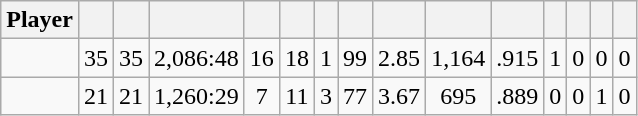<table class="wikitable sortable" style="text-align:center;">
<tr>
<th>Player</th>
<th></th>
<th></th>
<th></th>
<th></th>
<th></th>
<th></th>
<th></th>
<th></th>
<th></th>
<th></th>
<th></th>
<th></th>
<th></th>
<th></th>
</tr>
<tr>
<td></td>
<td>35</td>
<td>35</td>
<td>2,086:48</td>
<td>16</td>
<td>18</td>
<td>1</td>
<td>99</td>
<td>2.85</td>
<td>1,164</td>
<td>.915</td>
<td>1</td>
<td>0</td>
<td>0</td>
<td>0</td>
</tr>
<tr>
<td></td>
<td>21</td>
<td>21</td>
<td>1,260:29</td>
<td>7</td>
<td>11</td>
<td>3</td>
<td>77</td>
<td>3.67</td>
<td>695</td>
<td>.889</td>
<td>0</td>
<td>0</td>
<td>1</td>
<td>0</td>
</tr>
</table>
